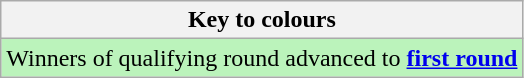<table class="wikitable">
<tr>
<th>Key to colours</th>
</tr>
<tr bgcolor=#BBF3BB>
<td>Winners of qualifying round advanced to <strong><a href='#'>first round</a></strong></td>
</tr>
</table>
